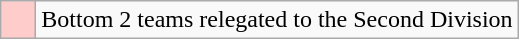<table class="wikitable">
<tr>
<td style="background: #ffcccc;">    </td>
<td>Bottom 2 teams relegated to the Second Division</td>
</tr>
</table>
